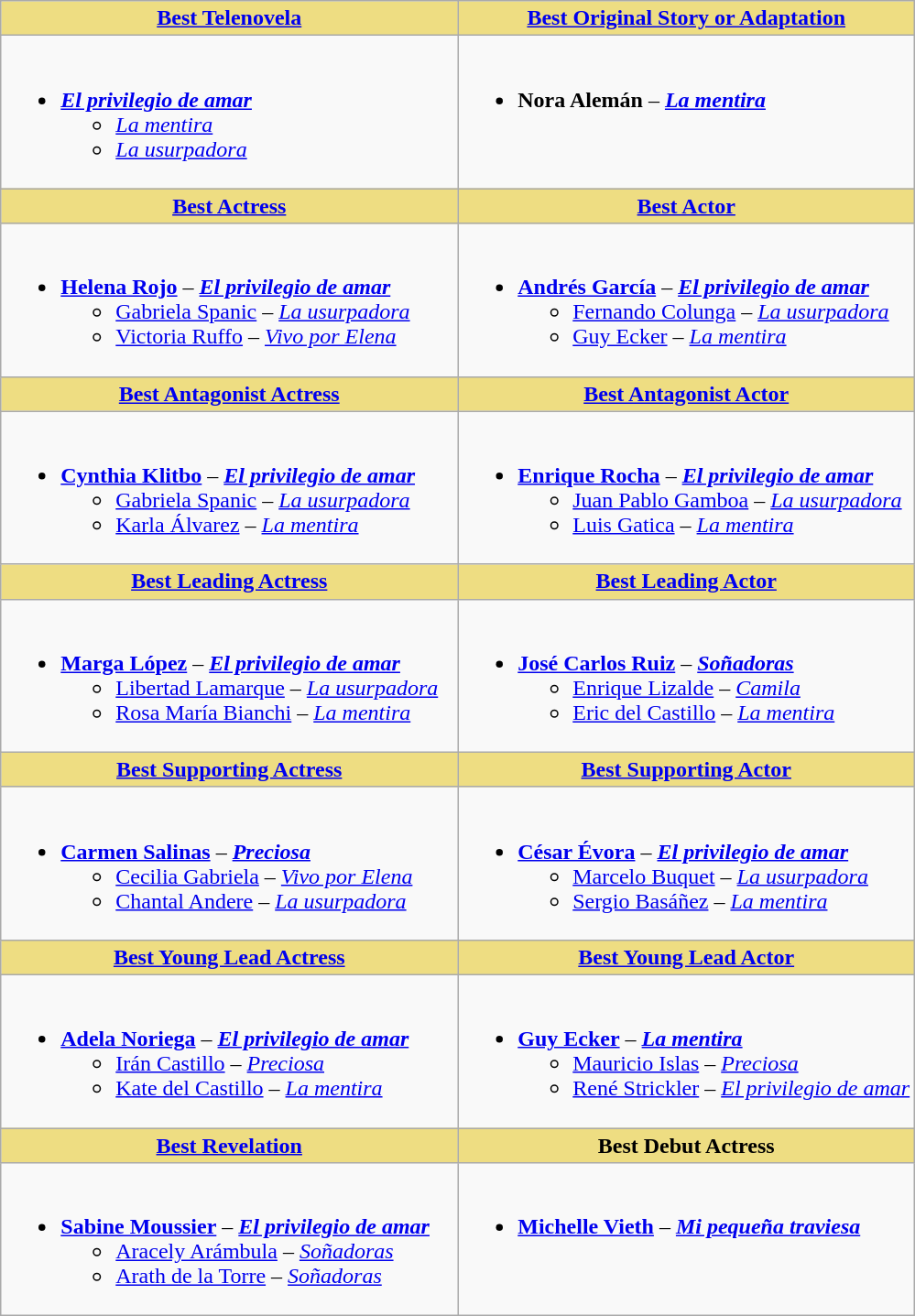<table class="wikitable">
<tr>
<th style="background:#EEDD82; width:50%"><a href='#'>Best Telenovela</a></th>
<th style="background:#EEDD82; width:50%"><a href='#'>Best Original Story or Adaptation</a></th>
</tr>
<tr>
<td valign="top"><br><ul><li><strong><em><a href='#'>El privilegio de amar</a></em></strong><ul><li><em><a href='#'>La mentira</a></em></li><li><em><a href='#'>La usurpadora</a></em></li></ul></li></ul></td>
<td valign="top"><br><ul><li><strong>Nora Alemán</strong> – <strong><em><a href='#'>La mentira</a></em></strong></li></ul></td>
</tr>
<tr>
<th style="background:#EEDD82; width:50%"><a href='#'>Best Actress</a></th>
<th style="background:#EEDD82; width:50%"><a href='#'>Best Actor</a></th>
</tr>
<tr>
<td valign="top"><br><ul><li><strong><a href='#'>Helena Rojo</a></strong> – <strong><em><a href='#'>El privilegio de amar</a></em></strong><ul><li><a href='#'>Gabriela Spanic</a> – <em><a href='#'>La usurpadora</a></em></li><li><a href='#'>Victoria Ruffo</a> – <em><a href='#'>Vivo por Elena</a></em></li></ul></li></ul></td>
<td valign="top"><br><ul><li><strong><a href='#'>Andrés García</a></strong> – <strong><em><a href='#'>El privilegio de amar</a></em></strong><ul><li><a href='#'>Fernando Colunga</a> – <em><a href='#'>La usurpadora</a></em></li><li><a href='#'>Guy Ecker</a> – <em><a href='#'>La mentira</a></em></li></ul></li></ul></td>
</tr>
<tr>
<th style="background:#EEDD82; width:50%"><a href='#'>Best Antagonist Actress</a></th>
<th style="background:#EEDD82; width:50%"><a href='#'>Best Antagonist Actor</a></th>
</tr>
<tr>
<td valign="top"><br><ul><li><strong><a href='#'>Cynthia Klitbo</a></strong> – <strong><em><a href='#'>El privilegio de amar</a></em></strong><ul><li><a href='#'>Gabriela Spanic</a> – <em><a href='#'>La usurpadora</a></em></li><li><a href='#'>Karla Álvarez</a> – <em><a href='#'>La mentira</a></em></li></ul></li></ul></td>
<td valign="top"><br><ul><li><strong><a href='#'>Enrique Rocha</a></strong> – <strong><em><a href='#'>El privilegio de amar</a></em></strong><ul><li><a href='#'>Juan Pablo Gamboa</a> – <em><a href='#'>La usurpadora</a></em></li><li><a href='#'>Luis Gatica</a> – <em><a href='#'>La mentira</a></em></li></ul></li></ul></td>
</tr>
<tr>
<th style="background:#EEDD82; width:50%"><a href='#'>Best Leading Actress</a></th>
<th style="background:#EEDD82; width:50%"><a href='#'>Best Leading Actor</a></th>
</tr>
<tr>
<td valign="top"><br><ul><li><strong><a href='#'>Marga López</a></strong> – <strong><em><a href='#'>El privilegio de amar</a></em></strong><ul><li><a href='#'>Libertad Lamarque</a> – <em><a href='#'>La usurpadora</a></em></li><li><a href='#'>Rosa María Bianchi</a> – <em><a href='#'>La mentira</a></em></li></ul></li></ul></td>
<td valign="top"><br><ul><li><strong><a href='#'>José Carlos Ruiz</a></strong> – <strong><em><a href='#'>Soñadoras</a></em></strong><ul><li><a href='#'>Enrique Lizalde</a>  – <em><a href='#'>Camila</a></em></li><li><a href='#'>Eric del Castillo</a> – <em><a href='#'>La mentira</a></em></li></ul></li></ul></td>
</tr>
<tr>
<th style="background:#EEDD82; width:50%"><a href='#'>Best Supporting Actress</a></th>
<th style="background:#EEDD82; width:50%"><a href='#'>Best Supporting Actor</a></th>
</tr>
<tr>
<td valign="top"><br><ul><li><strong><a href='#'>Carmen Salinas</a></strong> – <strong><em><a href='#'>Preciosa</a></em></strong><ul><li><a href='#'>Cecilia Gabriela</a> – <em><a href='#'>Vivo por Elena</a></em></li><li><a href='#'>Chantal Andere</a> – <em><a href='#'>La usurpadora</a></em></li></ul></li></ul></td>
<td valign="top"><br><ul><li><strong><a href='#'>César Évora</a></strong> – <strong><em><a href='#'>El privilegio de amar</a></em></strong><ul><li><a href='#'>Marcelo Buquet</a> – <em><a href='#'>La usurpadora</a></em></li><li><a href='#'>Sergio Basáñez</a> – <em><a href='#'>La mentira</a></em></li></ul></li></ul></td>
</tr>
<tr>
<th style="background:#EEDD82; width:50%"><a href='#'>Best Young Lead Actress</a></th>
<th style="background:#EEDD82; width:50%"><a href='#'>Best Young Lead Actor</a></th>
</tr>
<tr>
<td valign="top"><br><ul><li><strong><a href='#'>Adela Noriega</a></strong> – <strong><em><a href='#'>El privilegio de amar</a></em></strong><ul><li><a href='#'>Irán Castillo</a> – <em><a href='#'>Preciosa</a></em></li><li><a href='#'>Kate del Castillo</a> – <em><a href='#'>La mentira</a></em></li></ul></li></ul></td>
<td valign="top"><br><ul><li><strong><a href='#'>Guy Ecker</a></strong> – <strong><em><a href='#'>La mentira</a></em></strong><ul><li><a href='#'>Mauricio Islas</a> – <em><a href='#'>Preciosa</a></em></li><li><a href='#'>René Strickler</a> – <em><a href='#'>El privilegio de amar</a></em></li></ul></li></ul></td>
</tr>
<tr>
<th style="background:#EEDD82; width:50%"><a href='#'>Best Revelation</a></th>
<th style="background:#EEDD82; width:50%">Best Debut Actress</th>
</tr>
<tr>
<td valign="top"><br><ul><li><strong><a href='#'>Sabine Moussier</a></strong> – <strong><em><a href='#'>El privilegio de amar</a></em></strong><ul><li><a href='#'>Aracely Arámbula</a> – <em><a href='#'>Soñadoras</a></em></li><li><a href='#'>Arath de la Torre</a> – <em><a href='#'>Soñadoras</a></em></li></ul></li></ul></td>
<td valign="top"><br><ul><li><strong><a href='#'>Michelle Vieth</a></strong> – <strong><em><a href='#'>Mi pequeña traviesa</a></em></strong></li></ul></td>
</tr>
</table>
